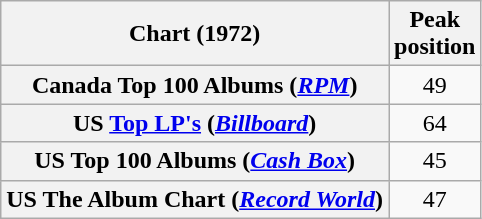<table class="wikitable sortable plainrowheaders" style="text-align:center">
<tr>
<th scope="col">Chart (1972)</th>
<th scope="col">Peak<br>position</th>
</tr>
<tr>
<th scope="row">Canada Top 100 Albums (<em><a href='#'>RPM</a></em>)</th>
<td>49</td>
</tr>
<tr>
<th scope="row">US <a href='#'>Top LP's</a> (<em><a href='#'>Billboard</a></em>)</th>
<td>64</td>
</tr>
<tr>
<th scope="row">US Top 100 Albums (<em><a href='#'>Cash Box</a></em>)</th>
<td>45</td>
</tr>
<tr>
<th scope="row">US The Album Chart (<em><a href='#'>Record World</a></em>)</th>
<td>47</td>
</tr>
</table>
